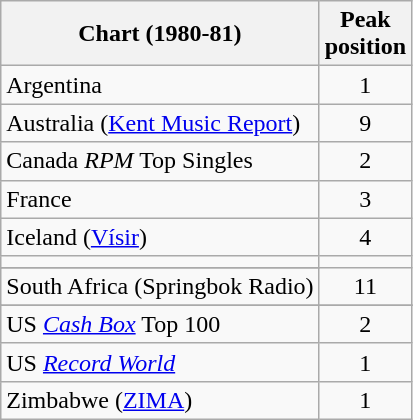<table class="wikitable sortable">
<tr>
<th>Chart (1980-81)</th>
<th>Peak<br>position</th>
</tr>
<tr>
<td>Argentina</td>
<td align="center">1</td>
</tr>
<tr>
<td>Australia (<a href='#'>Kent Music Report</a>)</td>
<td align="center">9</td>
</tr>
<tr>
<td>Canada <em>RPM</em> Top Singles</td>
<td align="center">2</td>
</tr>
<tr>
<td>France</td>
<td align="center">3</td>
</tr>
<tr>
<td>Iceland (<a href='#'>Vísir</a>)</td>
<td align="center">4</td>
</tr>
<tr>
<td></td>
</tr>
<tr>
</tr>
<tr>
</tr>
<tr>
<td>South Africa (Springbok Radio)</td>
<td align="center">11</td>
</tr>
<tr>
</tr>
<tr>
</tr>
<tr>
</tr>
<tr>
<td>US <a href='#'><em>Cash Box</em></a> Top 100</td>
<td align="center">2</td>
</tr>
<tr>
<td>US <em><a href='#'>Record World</a></em></td>
<td align="center">1</td>
</tr>
<tr>
<td>Zimbabwe (<a href='#'>ZIMA</a>)</td>
<td style="text-align:center;">1</td>
</tr>
</table>
